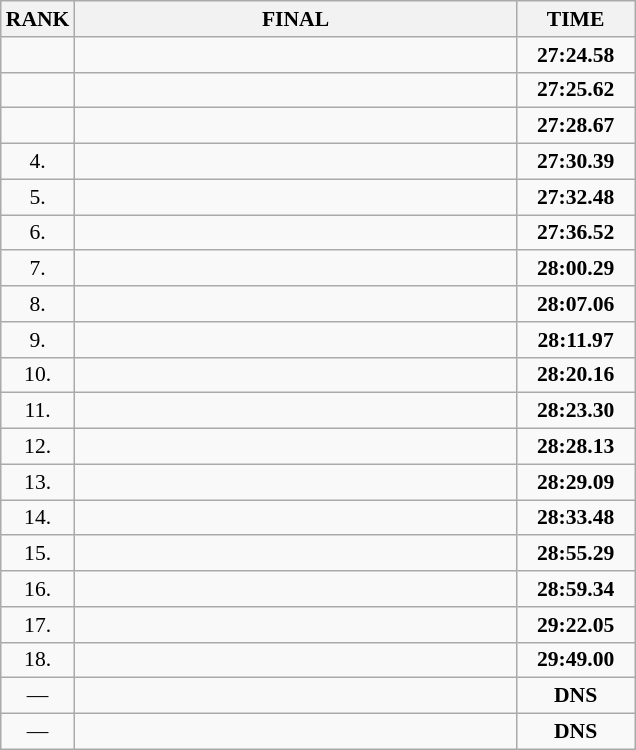<table class="wikitable" style="border-collapse: collapse; font-size: 90%;">
<tr>
<th>RANK</th>
<th style="width: 20em">FINAL</th>
<th style="width: 5em">TIME</th>
</tr>
<tr>
<td align="center"></td>
<td></td>
<td align="center"><strong>27:24.58</strong></td>
</tr>
<tr>
<td align="center"></td>
<td></td>
<td align="center"><strong>27:25.62</strong></td>
</tr>
<tr>
<td align="center"></td>
<td></td>
<td align="center"><strong>27:28.67</strong></td>
</tr>
<tr>
<td align="center">4.</td>
<td></td>
<td align="center"><strong>27:30.39</strong></td>
</tr>
<tr>
<td align="center">5.</td>
<td></td>
<td align="center"><strong>27:32.48</strong></td>
</tr>
<tr>
<td align="center">6.</td>
<td></td>
<td align="center"><strong>27:36.52</strong></td>
</tr>
<tr>
<td align="center">7.</td>
<td></td>
<td align="center"><strong>28:00.29</strong></td>
</tr>
<tr>
<td align="center">8.</td>
<td></td>
<td align="center"><strong>28:07.06</strong></td>
</tr>
<tr>
<td align="center">9.</td>
<td></td>
<td align="center"><strong>28:11.97</strong></td>
</tr>
<tr>
<td align="center">10.</td>
<td></td>
<td align="center"><strong>28:20.16</strong></td>
</tr>
<tr>
<td align="center">11.</td>
<td></td>
<td align="center"><strong>28:23.30</strong></td>
</tr>
<tr>
<td align="center">12.</td>
<td></td>
<td align="center"><strong>28:28.13</strong></td>
</tr>
<tr>
<td align="center">13.</td>
<td></td>
<td align="center"><strong>28:29.09</strong></td>
</tr>
<tr>
<td align="center">14.</td>
<td></td>
<td align="center"><strong>28:33.48</strong></td>
</tr>
<tr>
<td align="center">15.</td>
<td></td>
<td align="center"><strong>28:55.29</strong></td>
</tr>
<tr>
<td align="center">16.</td>
<td></td>
<td align="center"><strong>28:59.34</strong></td>
</tr>
<tr>
<td align="center">17.</td>
<td></td>
<td align="center"><strong>29:22.05</strong></td>
</tr>
<tr>
<td align="center">18.</td>
<td></td>
<td align="center"><strong>29:49.00</strong></td>
</tr>
<tr>
<td align="center">—</td>
<td></td>
<td align="center"><strong>DNS</strong></td>
</tr>
<tr>
<td align="center">—</td>
<td></td>
<td align="center"><strong>DNS</strong></td>
</tr>
</table>
